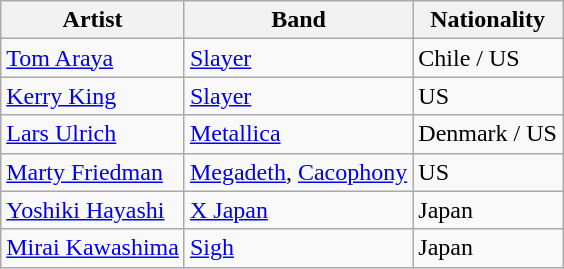<table class="wikitable">
<tr>
<th>Artist</th>
<th>Band</th>
<th>Nationality</th>
</tr>
<tr>
<td><a href='#'>Tom Araya</a></td>
<td><a href='#'>Slayer</a></td>
<td>Chile / US</td>
</tr>
<tr>
<td><a href='#'>Kerry King</a></td>
<td><a href='#'>Slayer</a></td>
<td>US</td>
</tr>
<tr>
<td><a href='#'>Lars Ulrich</a></td>
<td><a href='#'>Metallica</a></td>
<td>Denmark / US</td>
</tr>
<tr>
<td><a href='#'>Marty Friedman</a></td>
<td><a href='#'>Megadeth</a>, <a href='#'>Cacophony</a></td>
<td>US</td>
</tr>
<tr>
<td><a href='#'>Yoshiki Hayashi</a></td>
<td><a href='#'>X Japan</a></td>
<td>Japan</td>
</tr>
<tr>
<td><a href='#'>Mirai Kawashima</a></td>
<td><a href='#'>Sigh</a></td>
<td>Japan</td>
</tr>
</table>
